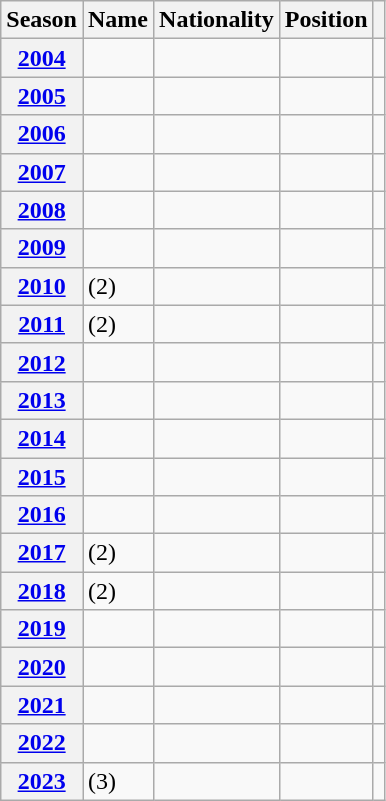<table class="wikitable plainrowheaders sortable">
<tr>
<th scope="col">Season</th>
<th scope="col">Name</th>
<th scope="col">Nationality</th>
<th scope="col">Position</th>
<th scope="col" class="unsortable"></th>
</tr>
<tr>
<th scope="row" style="text-align:center"><a href='#'>2004</a></th>
<td></td>
<td></td>
<td></td>
<td></td>
</tr>
<tr>
<th scope="row" style="text-align:center"><a href='#'>2005</a></th>
<td></td>
<td></td>
<td></td>
<td></td>
</tr>
<tr>
<th scope="row" style="text-align:center"><a href='#'>2006</a></th>
<td></td>
<td></td>
<td></td>
<td></td>
</tr>
<tr>
<th scope="row" style="text-align:center"><a href='#'>2007</a></th>
<td></td>
<td></td>
<td></td>
<td></td>
</tr>
<tr>
<th scope="row" style="text-align:center"><a href='#'>2008</a></th>
<td></td>
<td></td>
<td></td>
<td></td>
</tr>
<tr>
<th scope="row" style="text-align:center"><a href='#'>2009</a></th>
<td></td>
<td></td>
<td></td>
<td></td>
</tr>
<tr>
<th scope="row" style="text-align:center"><a href='#'>2010</a></th>
<td> (2)</td>
<td></td>
<td></td>
<td></td>
</tr>
<tr>
<th scope="row" style="text-align:center"><a href='#'>2011</a></th>
<td> (2)</td>
<td></td>
<td></td>
<td></td>
</tr>
<tr>
<th scope="row" style="text-align:center"><a href='#'>2012</a></th>
<td></td>
<td></td>
<td></td>
<td></td>
</tr>
<tr>
<th scope="row" style="text-align:center"><a href='#'>2013</a></th>
<td></td>
<td></td>
<td></td>
<td></td>
</tr>
<tr>
<th scope="row" style="text-align:center"><a href='#'>2014</a></th>
<td></td>
<td></td>
<td></td>
<td></td>
</tr>
<tr>
<th scope="row" style="text-align:center"><a href='#'>2015</a></th>
<td></td>
<td></td>
<td></td>
<td></td>
</tr>
<tr>
<th scope="row" style="text-align:center"><a href='#'>2016</a></th>
<td></td>
<td></td>
<td></td>
<td></td>
</tr>
<tr>
<th scope="row" style="text-align:center"><a href='#'>2017</a></th>
<td> (2)</td>
<td></td>
<td></td>
<td></td>
</tr>
<tr>
<th scope="row" style="text-align:center"><a href='#'>2018</a></th>
<td> (2)</td>
<td></td>
<td></td>
<td></td>
</tr>
<tr>
<th scope="row" style="text-align:center"><a href='#'>2019</a></th>
<td></td>
<td></td>
<td></td>
<td></td>
</tr>
<tr>
<th scope="row" style="text-align:center"><a href='#'>2020</a></th>
<td></td>
<td></td>
<td></td>
<td></td>
</tr>
<tr>
<th scope="row" style="text-align:center"><a href='#'>2021</a></th>
<td></td>
<td></td>
<td></td>
<td></td>
</tr>
<tr>
<th scope="row" style="text-align:center"><a href='#'>2022</a></th>
<td></td>
<td></td>
<td></td>
<td></td>
</tr>
<tr>
<th scope="row" style="text-align:center"><a href='#'>2023</a></th>
<td> (3)</td>
<td></td>
<td></td>
<td></td>
</tr>
</table>
